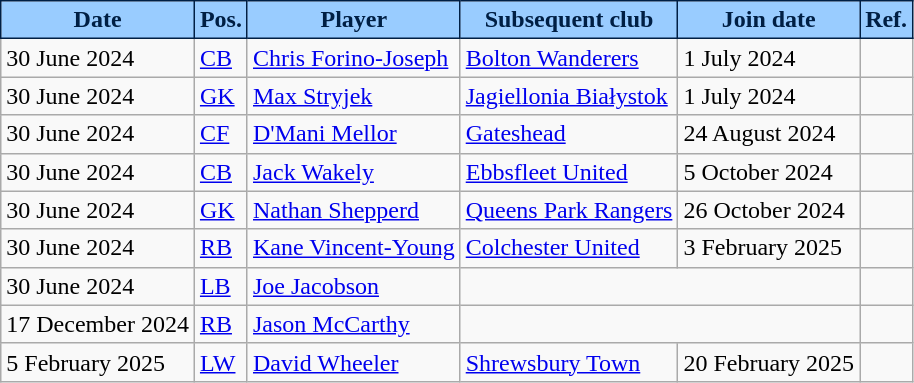<table class="wikitable plainrowheaders sortable">
<tr>
<th style="background:#99ccff; color:#001f44; border:1px solid #001f44;">Date</th>
<th style="background:#99ccff; color:#001f44; border:1px solid #001f44;">Pos.</th>
<th style="background:#99ccff; color:#001f44; border:1px solid #001f44;">Player</th>
<th style="background:#99ccff; color:#001f44; border:1px solid #001f44;">Subsequent club</th>
<th style="background:#99ccff; color:#001f44; border:1px solid #001f44;">Join date</th>
<th style="background:#99ccff; color:#001f44; border:1px solid #001f44;">Ref.</th>
</tr>
<tr>
<td>30 June 2024</td>
<td><a href='#'>CB</a></td>
<td> <a href='#'>Chris Forino-Joseph</a></td>
<td> <a href='#'>Bolton Wanderers</a></td>
<td>1 July 2024</td>
<td></td>
</tr>
<tr>
<td>30 June 2024</td>
<td><a href='#'>GK</a></td>
<td> <a href='#'>Max Stryjek</a></td>
<td> <a href='#'>Jagiellonia Białystok</a></td>
<td>1 July 2024</td>
<td></td>
</tr>
<tr>
<td>30 June 2024</td>
<td><a href='#'>CF</a></td>
<td> <a href='#'>D'Mani Mellor</a></td>
<td> <a href='#'>Gateshead</a></td>
<td>24 August 2024</td>
<td></td>
</tr>
<tr>
<td>30 June 2024</td>
<td><a href='#'>CB</a></td>
<td> <a href='#'>Jack Wakely</a></td>
<td> <a href='#'>Ebbsfleet United</a></td>
<td>5 October 2024</td>
<td></td>
</tr>
<tr>
<td>30 June 2024</td>
<td><a href='#'>GK</a></td>
<td> <a href='#'>Nathan Shepperd</a></td>
<td> <a href='#'>Queens Park Rangers</a></td>
<td>26 October 2024</td>
<td></td>
</tr>
<tr>
<td>30 June 2024</td>
<td><a href='#'>RB</a></td>
<td> <a href='#'>Kane Vincent-Young</a></td>
<td> <a href='#'>Colchester United</a></td>
<td>3 February 2025</td>
<td></td>
</tr>
<tr>
<td>30 June 2024</td>
<td><a href='#'>LB</a></td>
<td> <a href='#'>Joe Jacobson</a></td>
<td colspan="2"></td>
<td></td>
</tr>
<tr>
<td>17 December 2024</td>
<td><a href='#'>RB</a></td>
<td> <a href='#'>Jason McCarthy</a></td>
<td colspan="2"></td>
<td></td>
</tr>
<tr>
<td>5 February 2025</td>
<td><a href='#'>LW</a></td>
<td> <a href='#'>David Wheeler</a></td>
<td> <a href='#'>Shrewsbury Town</a></td>
<td>20 February 2025</td>
<td></td>
</tr>
</table>
